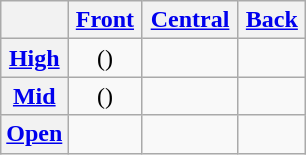<table class="wikitable" style="text-align: center;">
<tr>
<th style="width:22%;"></th>
<th><a href='#'>Front</a></th>
<th><a href='#'>Central</a></th>
<th><a href='#'>Back</a></th>
</tr>
<tr>
<th><a href='#'>High</a></th>
<td> () </td>
<td></td>
<td> </td>
</tr>
<tr>
<th><a href='#'>Mid</a></th>
<td> () </td>
<td></td>
<td> </td>
</tr>
<tr>
<th><a href='#'>Open</a></th>
<td> </td>
<td></td>
<td></td>
</tr>
</table>
